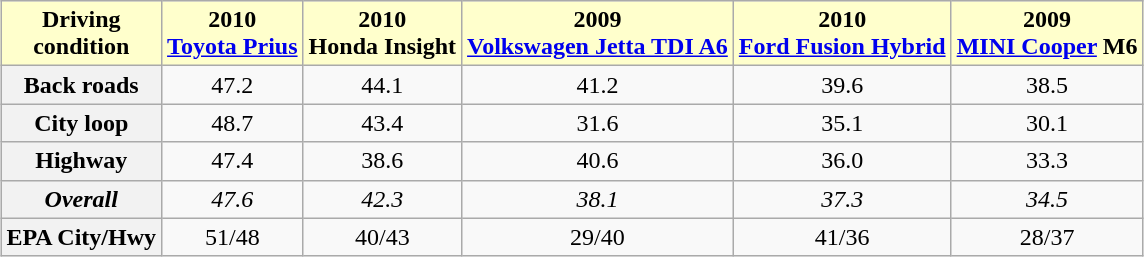<table class="wikitable" style="margin:1em auto 1em auto;">
<tr style="text-align:center;">
<th style="background:#ffc;">Driving<br> condition</th>
<th style="background:#ffc;">2010<br> <a href='#'>Toyota Prius</a></th>
<th style="background:#ffc;">2010<br> Honda Insight</th>
<th style="background:#ffc;">2009<br> <a href='#'>Volkswagen Jetta TDI A6</a></th>
<th style="background:#ffc;">2010<br> <a href='#'>Ford Fusion Hybrid</a></th>
<th style="background:#ffc;">2009<br> <a href='#'>MINI Cooper</a> M6</th>
</tr>
<tr style="text-align:center;">
<th>Back roads</th>
<td>47.2</td>
<td>44.1</td>
<td>41.2</td>
<td>39.6</td>
<td>38.5</td>
</tr>
<tr style="text-align:center;">
<th>City loop</th>
<td>48.7</td>
<td>43.4</td>
<td>31.6</td>
<td>35.1</td>
<td>30.1</td>
</tr>
<tr style="text-align:center;">
<th>Highway</th>
<td>47.4</td>
<td>38.6</td>
<td>40.6</td>
<td>36.0</td>
<td>33.3</td>
</tr>
<tr style="text-align:center;">
<th><em>Overall</em></th>
<td><em>47.6</em></td>
<td><em>42.3</em></td>
<td><em>38.1</em></td>
<td><em>37.3</em></td>
<td><em>34.5</em></td>
</tr>
<tr style="text-align:center;">
<th>EPA City/Hwy</th>
<td>51/48</td>
<td>40/43</td>
<td>29/40</td>
<td>41/36</td>
<td>28/37</td>
</tr>
</table>
